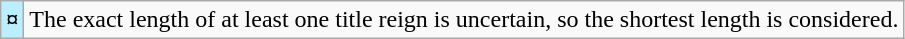<table class="wikitable">
<tr>
<th style="background-color:#bbeeff">¤</th>
<td>The exact length of at least one title reign is uncertain, so the shortest length is considered.</td>
</tr>
</table>
